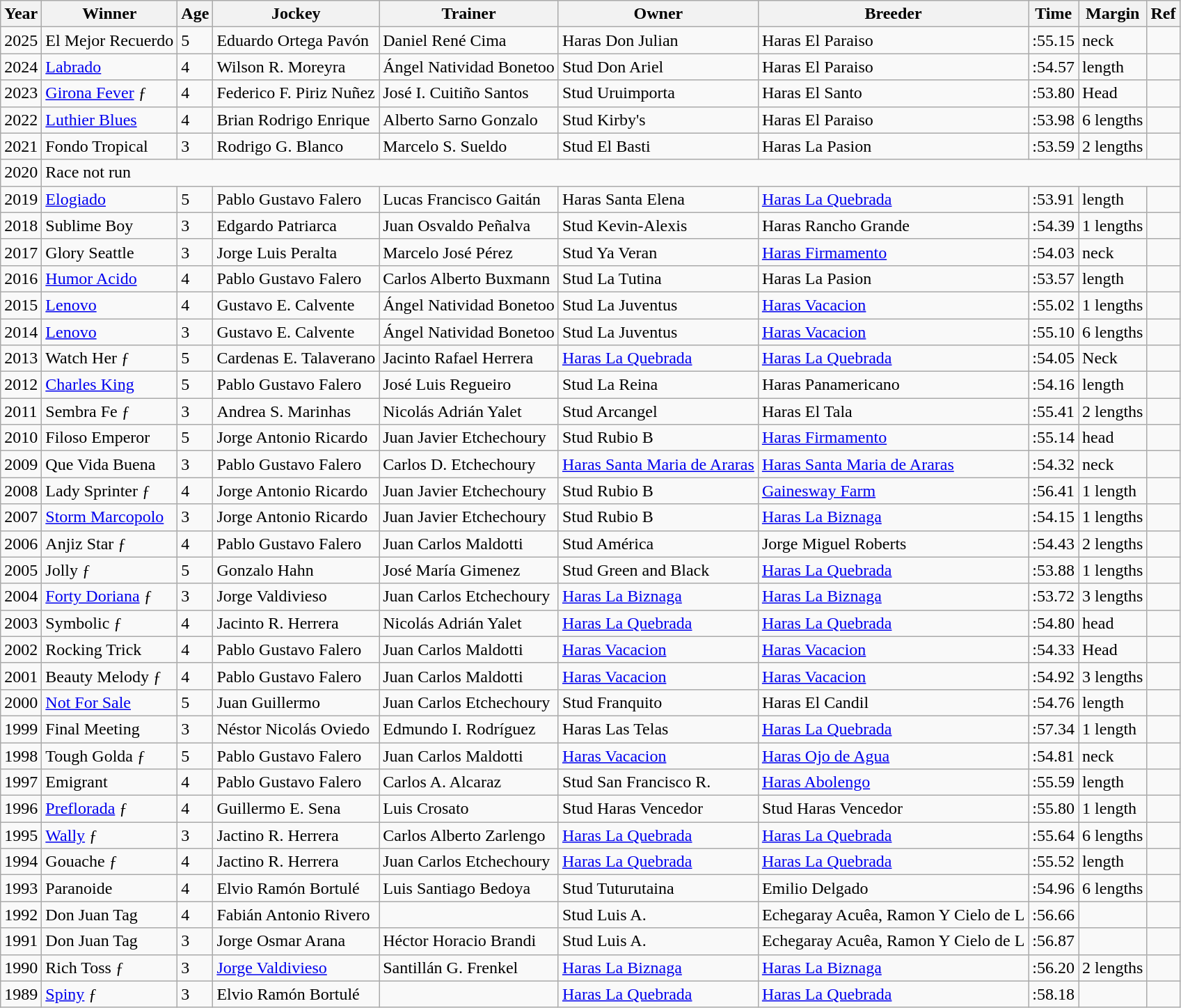<table class="wikitable sortable">
<tr>
<th>Year</th>
<th>Winner</th>
<th>Age</th>
<th>Jockey</th>
<th>Trainer</th>
<th>Owner</th>
<th>Breeder</th>
<th>Time</th>
<th>Margin</th>
<th>Ref</th>
</tr>
<tr>
<td>2025</td>
<td>El Mejor Recuerdo</td>
<td>5</td>
<td>Eduardo Ortega Pavón</td>
<td>Daniel René Cima</td>
<td>Haras Don Julian</td>
<td>Haras El Paraiso</td>
<td>:55.15</td>
<td> neck</td>
<td></td>
</tr>
<tr>
<td>2024</td>
<td><a href='#'>Labrado</a></td>
<td>4</td>
<td>Wilson R. Moreyra</td>
<td>Ángel Natividad Bonetoo</td>
<td>Stud Don Ariel</td>
<td>Haras El Paraiso</td>
<td>:54.57</td>
<td> length</td>
<td></td>
</tr>
<tr>
<td>2023</td>
<td><a href='#'>Girona Fever</a> ƒ</td>
<td>4</td>
<td>Federico F. Piriz Nuñez</td>
<td>José I. Cuitiño Santos</td>
<td>Stud Uruimporta</td>
<td>Haras El Santo</td>
<td>:53.80</td>
<td>Head</td>
<td></td>
</tr>
<tr>
<td>2022</td>
<td><a href='#'>Luthier Blues</a></td>
<td>4</td>
<td>Brian Rodrigo Enrique</td>
<td>Alberto Sarno Gonzalo</td>
<td>Stud Kirby's</td>
<td>Haras El Paraiso</td>
<td>:53.98</td>
<td>6 lengths</td>
<td></td>
</tr>
<tr>
<td>2021</td>
<td>Fondo Tropical</td>
<td>3</td>
<td>Rodrigo G. Blanco</td>
<td>Marcelo S. Sueldo</td>
<td>Stud El Basti</td>
<td>Haras La Pasion</td>
<td>:53.59</td>
<td>2 lengths</td>
<td></td>
</tr>
<tr>
<td>2020</td>
<td colspan="9">Race not run</td>
</tr>
<tr>
<td>2019</td>
<td><a href='#'>Elogiado</a></td>
<td>5</td>
<td>Pablo Gustavo Falero</td>
<td>Lucas Francisco Gaitán</td>
<td>Haras Santa Elena</td>
<td><a href='#'>Haras La Quebrada</a></td>
<td>:53.91</td>
<td> length</td>
<td></td>
</tr>
<tr>
<td>2018</td>
<td>Sublime Boy</td>
<td>3</td>
<td>Edgardo Patriarca</td>
<td>Juan Osvaldo Peñalva</td>
<td>Stud Kevin-Alexis</td>
<td>Haras Rancho Grande</td>
<td>:54.39</td>
<td>1 lengths</td>
<td></td>
</tr>
<tr>
<td>2017</td>
<td>Glory Seattle</td>
<td>3</td>
<td>Jorge Luis Peralta</td>
<td>Marcelo José Pérez</td>
<td>Stud Ya Veran</td>
<td><a href='#'>Haras Firmamento</a></td>
<td>:54.03</td>
<td> neck</td>
<td></td>
</tr>
<tr>
<td>2016</td>
<td><a href='#'>Humor Acido</a></td>
<td>4</td>
<td>Pablo Gustavo Falero</td>
<td>Carlos Alberto Buxmann</td>
<td>Stud La Tutina</td>
<td>Haras La Pasion</td>
<td>:53.57</td>
<td> length</td>
<td></td>
</tr>
<tr>
<td>2015</td>
<td><a href='#'>Lenovo</a></td>
<td>4</td>
<td>Gustavo E. Calvente</td>
<td>Ángel Natividad Bonetoo</td>
<td>Stud La Juventus</td>
<td><a href='#'>Haras Vacacion</a></td>
<td>:55.02</td>
<td>1 lengths</td>
<td></td>
</tr>
<tr>
<td>2014</td>
<td><a href='#'>Lenovo</a></td>
<td>3</td>
<td>Gustavo E. Calvente</td>
<td>Ángel Natividad Bonetoo</td>
<td>Stud La Juventus</td>
<td><a href='#'>Haras Vacacion</a></td>
<td>:55.10</td>
<td>6 lengths</td>
<td></td>
</tr>
<tr>
<td>2013</td>
<td>Watch Her ƒ</td>
<td>5</td>
<td>Cardenas E. Talaverano</td>
<td>Jacinto Rafael Herrera</td>
<td><a href='#'>Haras La Quebrada</a></td>
<td><a href='#'>Haras La Quebrada</a></td>
<td>:54.05</td>
<td>Neck</td>
<td></td>
</tr>
<tr>
<td>2012</td>
<td><a href='#'>Charles King</a></td>
<td>5</td>
<td>Pablo Gustavo Falero</td>
<td>José Luis Regueiro</td>
<td>Stud La Reina</td>
<td>Haras Panamericano</td>
<td>:54.16</td>
<td> length</td>
<td></td>
</tr>
<tr>
<td>2011</td>
<td>Sembra Fe ƒ</td>
<td>3</td>
<td>Andrea S. Marinhas</td>
<td>Nicolás Adrián Yalet</td>
<td>Stud Arcangel</td>
<td>Haras El Tala</td>
<td>:55.41</td>
<td>2 lengths</td>
<td></td>
</tr>
<tr>
<td>2010</td>
<td>Filoso Emperor</td>
<td>5</td>
<td>Jorge Antonio Ricardo</td>
<td>Juan Javier Etchechoury</td>
<td>Stud Rubio B</td>
<td><a href='#'>Haras Firmamento</a></td>
<td>:55.14</td>
<td> head</td>
<td></td>
</tr>
<tr>
<td>2009</td>
<td>Que Vida Buena</td>
<td>3</td>
<td>Pablo Gustavo Falero</td>
<td>Carlos D. Etchechoury</td>
<td><a href='#'>Haras Santa Maria de Araras</a></td>
<td><a href='#'>Haras Santa Maria de Araras</a></td>
<td>:54.32</td>
<td> neck</td>
<td></td>
</tr>
<tr>
<td>2008</td>
<td>Lady Sprinter ƒ</td>
<td>4</td>
<td>Jorge Antonio Ricardo</td>
<td>Juan Javier Etchechoury</td>
<td>Stud Rubio B</td>
<td><a href='#'>Gainesway Farm</a></td>
<td>:56.41</td>
<td>1 length</td>
<td></td>
</tr>
<tr>
<td>2007</td>
<td><a href='#'>Storm Marcopolo</a></td>
<td>3</td>
<td>Jorge Antonio Ricardo</td>
<td>Juan Javier Etchechoury</td>
<td>Stud Rubio B</td>
<td><a href='#'>Haras La Biznaga</a></td>
<td>:54.15</td>
<td>1 lengths</td>
<td></td>
</tr>
<tr>
<td>2006</td>
<td>Anjiz Star ƒ</td>
<td>4</td>
<td>Pablo Gustavo Falero</td>
<td>Juan Carlos Maldotti</td>
<td>Stud América</td>
<td>Jorge Miguel Roberts</td>
<td>:54.43</td>
<td>2 lengths</td>
<td></td>
</tr>
<tr>
<td>2005</td>
<td>Jolly ƒ</td>
<td>5</td>
<td>Gonzalo Hahn</td>
<td>José María Gimenez</td>
<td>Stud Green and Black</td>
<td><a href='#'>Haras La Quebrada</a></td>
<td>:53.88</td>
<td>1 lengths</td>
<td></td>
</tr>
<tr>
<td>2004</td>
<td><a href='#'>Forty Doriana</a> ƒ</td>
<td>3</td>
<td>Jorge Valdivieso</td>
<td>Juan Carlos Etchechoury</td>
<td><a href='#'>Haras La Biznaga</a></td>
<td><a href='#'>Haras La Biznaga</a></td>
<td>:53.72</td>
<td>3 lengths</td>
<td></td>
</tr>
<tr>
<td>2003</td>
<td>Symbolic ƒ</td>
<td>4</td>
<td>Jacinto R. Herrera</td>
<td>Nicolás Adrián Yalet</td>
<td><a href='#'>Haras La Quebrada</a></td>
<td><a href='#'>Haras La Quebrada</a></td>
<td>:54.80</td>
<td> head</td>
<td></td>
</tr>
<tr>
<td>2002</td>
<td>Rocking Trick</td>
<td>4</td>
<td>Pablo Gustavo Falero</td>
<td>Juan Carlos Maldotti</td>
<td><a href='#'>Haras Vacacion</a></td>
<td><a href='#'>Haras Vacacion</a></td>
<td>:54.33</td>
<td>Head</td>
<td></td>
</tr>
<tr>
<td>2001</td>
<td>Beauty Melody ƒ</td>
<td>4</td>
<td>Pablo Gustavo Falero</td>
<td>Juan Carlos Maldotti</td>
<td><a href='#'>Haras Vacacion</a></td>
<td><a href='#'>Haras Vacacion</a></td>
<td>:54.92</td>
<td>3 lengths</td>
<td></td>
</tr>
<tr>
<td>2000</td>
<td><a href='#'>Not For Sale</a></td>
<td>5</td>
<td>Juan Guillermo</td>
<td>Juan Carlos Etchechoury</td>
<td>Stud Franquito</td>
<td>Haras El Candil</td>
<td>:54.76</td>
<td> length</td>
<td></td>
</tr>
<tr>
<td>1999</td>
<td>Final Meeting</td>
<td>3</td>
<td>Néstor Nicolás Oviedo</td>
<td>Edmundo I. Rodríguez</td>
<td>Haras Las Telas</td>
<td><a href='#'>Haras La Quebrada</a></td>
<td>:57.34</td>
<td>1 length</td>
<td></td>
</tr>
<tr>
<td>1998</td>
<td>Tough Golda ƒ</td>
<td>5</td>
<td>Pablo Gustavo Falero</td>
<td>Juan Carlos Maldotti</td>
<td><a href='#'>Haras Vacacion</a></td>
<td><a href='#'>Haras Ojo de Agua</a></td>
<td>:54.81</td>
<td> neck</td>
<td></td>
</tr>
<tr>
<td>1997</td>
<td>Emigrant</td>
<td>4</td>
<td>Pablo Gustavo Falero</td>
<td>Carlos A. Alcaraz</td>
<td>Stud San Francisco R.</td>
<td><a href='#'>Haras Abolengo</a></td>
<td>:55.59</td>
<td> length</td>
<td></td>
</tr>
<tr>
<td>1996</td>
<td><a href='#'>Preflorada</a> ƒ</td>
<td>4</td>
<td>Guillermo E. Sena</td>
<td>Luis Crosato</td>
<td>Stud Haras Vencedor</td>
<td>Stud Haras Vencedor</td>
<td>:55.80</td>
<td>1 length</td>
<td></td>
</tr>
<tr>
<td>1995</td>
<td><a href='#'>Wally</a> ƒ</td>
<td>3</td>
<td>Jactino R. Herrera</td>
<td>Carlos Alberto Zarlengo</td>
<td><a href='#'>Haras La Quebrada</a></td>
<td><a href='#'>Haras La Quebrada</a></td>
<td>:55.64</td>
<td>6 lengths</td>
<td></td>
</tr>
<tr>
<td>1994</td>
<td>Gouache ƒ</td>
<td>4</td>
<td>Jactino R. Herrera</td>
<td>Juan Carlos Etchechoury</td>
<td><a href='#'>Haras La Quebrada</a></td>
<td><a href='#'>Haras La Quebrada</a></td>
<td>:55.52</td>
<td> length</td>
<td></td>
</tr>
<tr>
<td>1993</td>
<td>Paranoide</td>
<td>4</td>
<td>Elvio Ramón Bortulé</td>
<td>Luis Santiago Bedoya</td>
<td>Stud Tuturutaina</td>
<td>Emilio Delgado</td>
<td>:54.96</td>
<td>6 lengths</td>
<td></td>
</tr>
<tr>
<td>1992</td>
<td>Don Juan Tag</td>
<td>4</td>
<td>Fabián Antonio Rivero</td>
<td></td>
<td>Stud Luis A.</td>
<td>Echegaray Acuêa, Ramon Y Cielo de L</td>
<td>:56.66</td>
<td></td>
<td></td>
</tr>
<tr>
<td>1991</td>
<td>Don Juan Tag</td>
<td>3</td>
<td>Jorge Osmar Arana</td>
<td>Héctor Horacio Brandi</td>
<td>Stud Luis A.</td>
<td>Echegaray Acuêa, Ramon Y Cielo de L</td>
<td>:56.87</td>
<td></td>
<td></td>
</tr>
<tr>
<td>1990</td>
<td>Rich Toss ƒ</td>
<td>3</td>
<td><a href='#'>Jorge Valdivieso</a></td>
<td>Santillán G. Frenkel</td>
<td><a href='#'>Haras La Biznaga</a></td>
<td><a href='#'>Haras La Biznaga</a></td>
<td>:56.20</td>
<td>2 lengths</td>
<td></td>
</tr>
<tr>
<td>1989</td>
<td><a href='#'>Spiny</a> ƒ</td>
<td>3</td>
<td>Elvio Ramón Bortulé</td>
<td></td>
<td><a href='#'>Haras La Quebrada</a></td>
<td><a href='#'>Haras La Quebrada</a></td>
<td>:58.18</td>
<td></td>
<td></td>
</tr>
</table>
